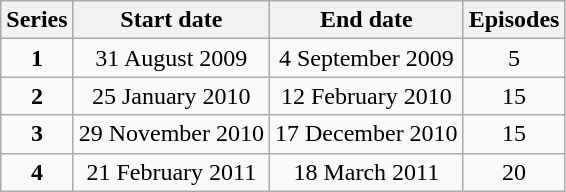<table class="wikitable" style="text-align: center;">
<tr>
<th>Series</th>
<th>Start date</th>
<th>End date</th>
<th>Episodes</th>
</tr>
<tr>
<td><strong>1</strong></td>
<td>31 August 2009</td>
<td>4 September 2009</td>
<td>5</td>
</tr>
<tr>
<td><strong>2</strong></td>
<td>25 January 2010</td>
<td>12 February 2010</td>
<td>15</td>
</tr>
<tr>
<td><strong>3</strong></td>
<td>29 November 2010</td>
<td>17 December 2010</td>
<td>15</td>
</tr>
<tr>
<td><strong>4</strong></td>
<td>21 February 2011</td>
<td>18 March 2011</td>
<td>20</td>
</tr>
</table>
